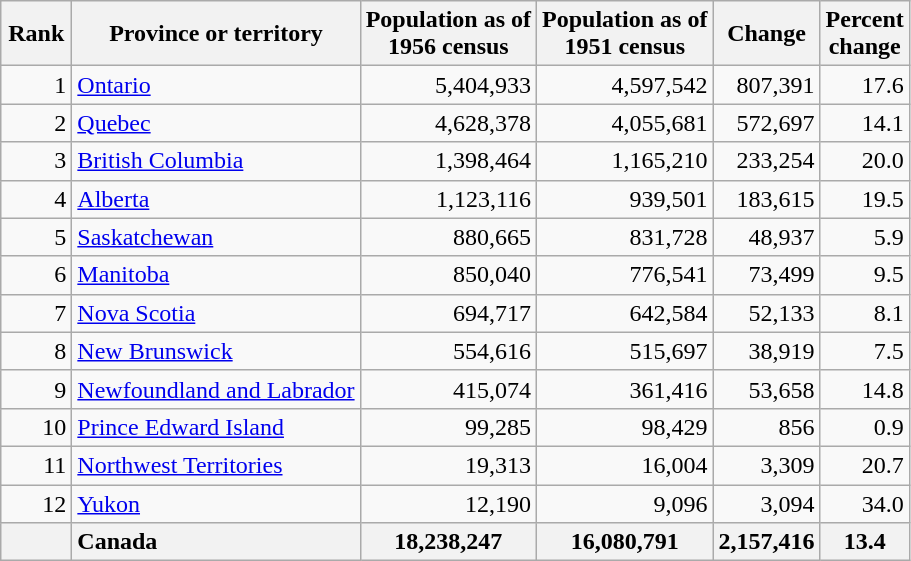<table class="wikitable sortable mw-datatable" style="text-align: right;">
<tr>
<th style="width:40px" style="text-align: center;">Rank</th>
<th style="text-align: center;">Province or territory</th>
<th style="text-align: center;" data-sort-type="number">Population as of<br>1956 census</th>
<th style="text-align: center;" data-sort-type="number">Population as of<br>1951 census</th>
<th style="text-align: center;" data-sort-type="number">Change</th>
<th style="text-align: center;" data-sort-type="number">Percent<br>change</th>
</tr>
<tr>
<td>1</td>
<td style="text-align: left;"><a href='#'>Ontario</a></td>
<td>5,404,933</td>
<td>4,597,542</td>
<td>807,391 </td>
<td>17.6 </td>
</tr>
<tr>
<td>2</td>
<td style="text-align: left;"><a href='#'>Quebec</a></td>
<td>4,628,378</td>
<td>4,055,681</td>
<td>572,697 </td>
<td>14.1 </td>
</tr>
<tr>
<td>3</td>
<td style="text-align: left;"><a href='#'>British Columbia</a></td>
<td>1,398,464</td>
<td>1,165,210</td>
<td>233,254 </td>
<td>20.0 </td>
</tr>
<tr>
<td>4</td>
<td style="text-align: left;"><a href='#'>Alberta</a></td>
<td>1,123,116</td>
<td>939,501</td>
<td>183,615 </td>
<td>19.5 </td>
</tr>
<tr>
<td>5</td>
<td style="text-align: left;"><a href='#'>Saskatchewan</a></td>
<td>880,665</td>
<td>831,728</td>
<td>48,937 </td>
<td>5.9 </td>
</tr>
<tr>
<td>6</td>
<td style="text-align: left;"><a href='#'>Manitoba</a></td>
<td>850,040</td>
<td>776,541</td>
<td>73,499 </td>
<td>9.5 </td>
</tr>
<tr>
<td>7</td>
<td style="text-align: left;"><a href='#'>Nova Scotia</a></td>
<td>694,717</td>
<td>642,584</td>
<td>52,133 </td>
<td>8.1 </td>
</tr>
<tr>
<td>8</td>
<td style="text-align: left;"><a href='#'>New Brunswick</a></td>
<td>554,616</td>
<td>515,697</td>
<td>38,919 </td>
<td>7.5 </td>
</tr>
<tr>
<td>9</td>
<td style="text-align: left;"><a href='#'>Newfoundland and Labrador</a></td>
<td>415,074</td>
<td>361,416</td>
<td>53,658 </td>
<td>14.8 </td>
</tr>
<tr>
<td>10</td>
<td style="text-align: left;"><a href='#'>Prince Edward Island</a></td>
<td>99,285</td>
<td>98,429</td>
<td>856 </td>
<td>0.9 </td>
</tr>
<tr>
<td>11</td>
<td style="text-align: left;"><a href='#'>Northwest Territories</a></td>
<td>19,313</td>
<td>16,004</td>
<td>3,309 </td>
<td>20.7 </td>
</tr>
<tr>
<td>12</td>
<td style="text-align: left;"><a href='#'>Yukon</a></td>
<td>12,190</td>
<td>9,096</td>
<td>3,094 </td>
<td>34.0 </td>
</tr>
<tr>
<th></th>
<th style="text-align: left;">Canada</th>
<th>18,238,247</th>
<th>16,080,791</th>
<th>2,157,416 </th>
<th>13.4 </th>
</tr>
</table>
